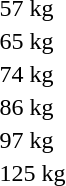<table>
<tr>
<td rowspan=2>57 kg<br></td>
<td rowspan=2></td>
<td rowspan=2></td>
<td></td>
</tr>
<tr>
<td></td>
</tr>
<tr>
<td rowspan=2>65 kg<br></td>
<td rowspan=2></td>
<td rowspan=2></td>
<td></td>
</tr>
<tr>
<td></td>
</tr>
<tr>
<td rowspan=2>74 kg<br></td>
<td rowspan=2></td>
<td rowspan=2></td>
<td></td>
</tr>
<tr>
<td></td>
</tr>
<tr>
<td rowspan=2>86 kg<br></td>
<td rowspan=2></td>
<td rowspan=2></td>
<td></td>
</tr>
<tr>
<td></td>
</tr>
<tr>
<td rowspan=2>97 kg<br></td>
<td rowspan=2></td>
<td rowspan=2></td>
<td></td>
</tr>
<tr>
<td></td>
</tr>
<tr>
<td rowspan=2>125 kg<br></td>
<td rowspan=2></td>
<td rowspan=2></td>
<td></td>
</tr>
<tr>
<td></td>
</tr>
</table>
